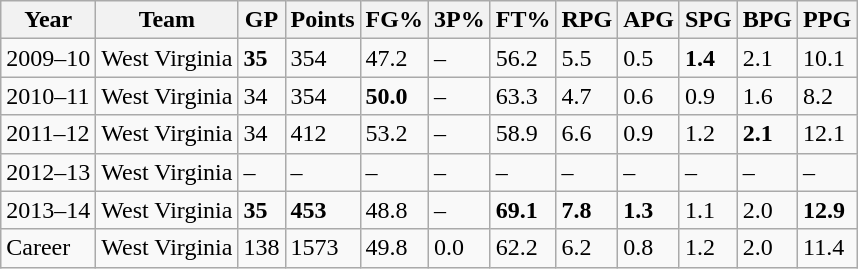<table class="wikitable">
<tr>
<th>Year</th>
<th>Team</th>
<th>GP</th>
<th>Points</th>
<th>FG%</th>
<th>3P%</th>
<th>FT%</th>
<th>RPG</th>
<th>APG</th>
<th>SPG</th>
<th>BPG</th>
<th>PPG</th>
</tr>
<tr>
<td>2009–10</td>
<td>West Virginia</td>
<td><strong>35</strong></td>
<td>354</td>
<td>47.2</td>
<td>–</td>
<td>56.2</td>
<td>5.5</td>
<td>0.5</td>
<td><strong>1.4</strong></td>
<td>2.1</td>
<td>10.1</td>
</tr>
<tr>
<td>2010–11</td>
<td>West Virginia</td>
<td>34</td>
<td>354</td>
<td><strong>50.0</strong></td>
<td>–</td>
<td>63.3</td>
<td>4.7</td>
<td>0.6</td>
<td>0.9</td>
<td>1.6</td>
<td>8.2</td>
</tr>
<tr>
<td>2011–12</td>
<td>West Virginia</td>
<td>34</td>
<td>412</td>
<td>53.2</td>
<td>–</td>
<td>58.9</td>
<td>6.6</td>
<td>0.9</td>
<td>1.2</td>
<td><strong>2.1</strong></td>
<td>12.1</td>
</tr>
<tr>
<td>2012–13</td>
<td>West Virginia</td>
<td>–</td>
<td>–</td>
<td>–</td>
<td>–</td>
<td>–</td>
<td>–</td>
<td>–</td>
<td>–</td>
<td>–</td>
<td>–</td>
</tr>
<tr>
<td>2013–14</td>
<td>West Virginia</td>
<td><strong>35</strong></td>
<td><strong>453</strong></td>
<td>48.8</td>
<td>–</td>
<td><strong>69.1</strong></td>
<td><strong>7.8</strong></td>
<td><strong>1.3</strong></td>
<td>1.1</td>
<td>2.0</td>
<td><strong>12.9</strong></td>
</tr>
<tr>
<td>Career</td>
<td>West Virginia</td>
<td>138</td>
<td>1573</td>
<td>49.8</td>
<td>0.0</td>
<td>62.2</td>
<td>6.2</td>
<td>0.8</td>
<td>1.2</td>
<td>2.0</td>
<td>11.4</td>
</tr>
</table>
